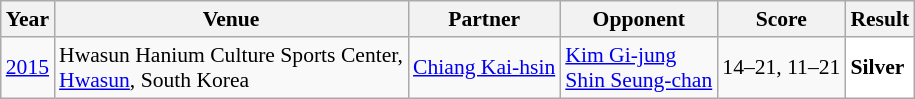<table class="sortable wikitable" style="font-size: 90%;">
<tr>
<th>Year</th>
<th>Venue</th>
<th>Partner</th>
<th>Opponent</th>
<th>Score</th>
<th>Result</th>
</tr>
<tr>
<td align="center"><a href='#'>2015</a></td>
<td align="left">Hwasun Hanium Culture Sports Center,<br><a href='#'>Hwasun</a>, South Korea</td>
<td align="left"> <a href='#'>Chiang Kai-hsin</a></td>
<td align="left"> <a href='#'>Kim Gi-jung</a><br> <a href='#'>Shin Seung-chan</a></td>
<td align="left">14–21, 11–21</td>
<td style="text-align:left; background:white"> <strong>Silver</strong></td>
</tr>
</table>
